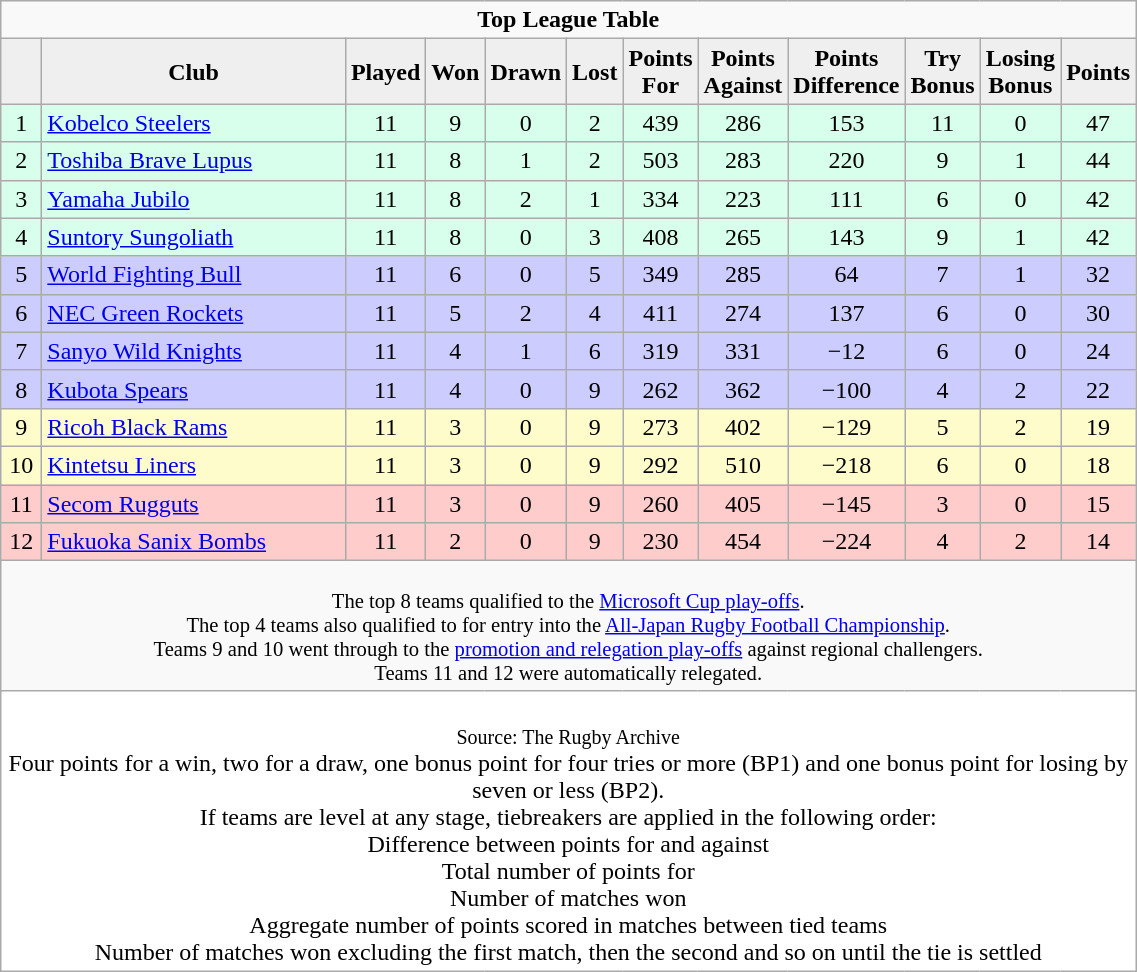<table class="wikitable" style="text-align: center;">
<tr>
<td colspan="15" cellpadding="0" cellspacing="0"><strong>Top League Table</strong></td>
</tr>
<tr>
<th style="background:#efefef" width="20"></th>
<th style="background:#efefef" width="195">Club</th>
<th style="background:#efefef" width="20">Played</th>
<th style="background:#efefef" width="20">Won</th>
<th style="background:#efefef" width="20">Drawn</th>
<th style="background:#efefef" width="20">Lost</th>
<th style="background:#efefef" width="20">Points For</th>
<th style="background:#efefef" width="20">Points Against</th>
<th style="background:#efefef" width="20">Points Difference</th>
<th style="background:#efefef" width="20">Try Bonus</th>
<th style="background:#efefef" width="20">Losing Bonus</th>
<th style="background:#efefef" width="20">Points<br></th>
</tr>
<tr style="background:#d8ffeb">
<td>1</td>
<td style="text-align:left;"><a href='#'>Kobelco Steelers</a></td>
<td>11</td>
<td>9</td>
<td>0</td>
<td>2</td>
<td>439</td>
<td>286</td>
<td>153</td>
<td>11</td>
<td>0</td>
<td>47</td>
</tr>
<tr style="background:#d8ffeb">
<td>2</td>
<td style="text-align:left;"><a href='#'>Toshiba Brave Lupus</a></td>
<td>11</td>
<td>8</td>
<td>1</td>
<td>2</td>
<td>503</td>
<td>283</td>
<td>220</td>
<td>9</td>
<td>1</td>
<td>44</td>
</tr>
<tr style="background:#d8ffeb">
<td>3</td>
<td style="text-align:left;"><a href='#'>Yamaha Jubilo</a></td>
<td>11</td>
<td>8</td>
<td>2</td>
<td>1</td>
<td>334</td>
<td>223</td>
<td>111</td>
<td>6</td>
<td>0</td>
<td>42</td>
</tr>
<tr style="background:#d8ffeb; text-align:center">
<td>4</td>
<td style="text-align:left;"><a href='#'>Suntory Sungoliath</a></td>
<td>11</td>
<td>8</td>
<td>0</td>
<td>3</td>
<td>408</td>
<td>265</td>
<td>143</td>
<td>9</td>
<td>1</td>
<td>42</td>
</tr>
<tr style="background:#ccccff">
<td>5</td>
<td style="text-align:left;"><a href='#'>World Fighting Bull</a></td>
<td>11</td>
<td>6</td>
<td>0</td>
<td>5</td>
<td>349</td>
<td>285</td>
<td>64</td>
<td>7</td>
<td>1</td>
<td>32</td>
</tr>
<tr style="background:#ccccff">
<td>6</td>
<td style="text-align:left;"><a href='#'>NEC Green Rockets</a></td>
<td>11</td>
<td>5</td>
<td>2</td>
<td>4</td>
<td>411</td>
<td>274</td>
<td>137</td>
<td>6</td>
<td>0</td>
<td>30</td>
</tr>
<tr style="background:#ccccff">
<td>7</td>
<td style="text-align:left;"><a href='#'>Sanyo Wild Knights</a></td>
<td>11</td>
<td>4</td>
<td>1</td>
<td>6</td>
<td>319</td>
<td>331</td>
<td>−12</td>
<td>6</td>
<td>0</td>
<td>24</td>
</tr>
<tr style="background:#ccccff">
<td>8</td>
<td style="text-align:left;"><a href='#'>Kubota Spears</a></td>
<td>11</td>
<td>4</td>
<td>0</td>
<td>9</td>
<td>262</td>
<td>362</td>
<td>−100</td>
<td>4</td>
<td>2</td>
<td>22</td>
</tr>
<tr style="background:#fffccc">
<td>9</td>
<td style="text-align:left;"><a href='#'>Ricoh Black Rams</a></td>
<td>11</td>
<td>3</td>
<td>0</td>
<td>9</td>
<td>273</td>
<td>402</td>
<td>−129</td>
<td>5</td>
<td>2</td>
<td>19</td>
</tr>
<tr style="background:#fffccc">
<td>10</td>
<td style="text-align:left;"><a href='#'>Kintetsu Liners</a></td>
<td>11</td>
<td>3</td>
<td>0</td>
<td>9</td>
<td>292</td>
<td>510</td>
<td>−218</td>
<td>6</td>
<td>0</td>
<td>18</td>
</tr>
<tr style="background:#ffcccc">
<td>11</td>
<td style="text-align:left;"><a href='#'>Secom Rugguts</a></td>
<td>11</td>
<td>3</td>
<td>0</td>
<td>9</td>
<td>260</td>
<td>405</td>
<td>−145</td>
<td>3</td>
<td>0</td>
<td>15</td>
</tr>
<tr style="background:#ffcccc">
<td>12</td>
<td style="text-align:left;"><a href='#'>Fukuoka Sanix Bombs</a></td>
<td>11</td>
<td>2</td>
<td>0</td>
<td>9</td>
<td>230</td>
<td>454</td>
<td>−224</td>
<td>4</td>
<td>2</td>
<td>14</td>
</tr>
<tr>
<td colspan="15" style="border:0px; font-size:86%;"><br> The top 8 teams qualified to the <a href='#'>Microsoft Cup play-offs</a>.<br>
The top 4 teams also qualified to for entry into the <a href='#'>All-Japan Rugby Football Championship</a>.<br>
 Teams 9 and 10 went through to the <a href='#'>promotion and relegation play-offs</a> against regional challengers.<br>
 Teams 11 and 12 were automatically relegated.</td>
</tr>
<tr style="background:#ffffff; text-align:center">
<td colspan="15"><br><small>Source: The Rugby Archive</small><br>Four points for a win, two for a draw, one bonus point for four tries or more (BP1) and one bonus point for losing by seven or less (BP2).<br>
If teams are level at any stage, tiebreakers are applied in the following order:<br>
 Difference between points for and against<br>
 Total number of points for<br>
 Number of matches won<br>
 Aggregate number of points scored in matches between tied teams<br>
 Number of matches won excluding the first match, then the second and so on until the tie is settled<br></td>
</tr>
</table>
